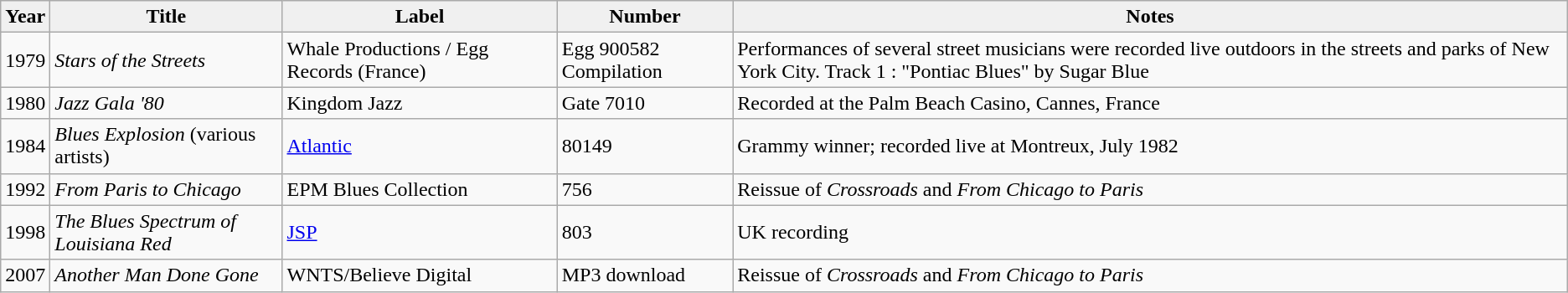<table class="wikitable">
<tr style="text-align:center; background:#f0f0f0;">
<td><strong>Year</strong></td>
<td><strong>Title</strong></td>
<td><strong>Label</strong></td>
<td><strong>Number</strong></td>
<td><strong>Notes</strong></td>
</tr>
<tr>
<td>1979</td>
<td><em>Stars of the Streets</em></td>
<td>Whale Productions  / Egg Records (France)</td>
<td>Egg 900582 Compilation</td>
<td>Performances of several street musicians were recorded live outdoors in the streets and parks of New York City. Track 1 : "Pontiac Blues" by Sugar Blue</td>
</tr>
<tr>
<td>1980</td>
<td><em>Jazz Gala '80</em></td>
<td>Kingdom Jazz</td>
<td>Gate 7010</td>
<td>Recorded at the Palm Beach Casino, Cannes, France</td>
</tr>
<tr>
<td>1984</td>
<td><em>Blues Explosion</em> (various artists)</td>
<td><a href='#'>Atlantic</a></td>
<td>80149</td>
<td>Grammy winner; recorded live at Montreux, July 1982</td>
</tr>
<tr>
<td>1992</td>
<td><em>From Paris to Chicago</em></td>
<td>EPM Blues Collection</td>
<td>756</td>
<td>Reissue of <em>Crossroads</em> and <em>From Chicago to Paris</em></td>
</tr>
<tr>
<td>1998</td>
<td><em>The Blues Spectrum of Louisiana Red</em></td>
<td><a href='#'>JSP</a></td>
<td>803</td>
<td>UK recording</td>
</tr>
<tr>
<td>2007</td>
<td><em>Another Man Done Gone</em></td>
<td>WNTS/Believe Digital</td>
<td>MP3 download</td>
<td>Reissue of <em>Crossroads</em> and <em>From Chicago to Paris</em></td>
</tr>
</table>
